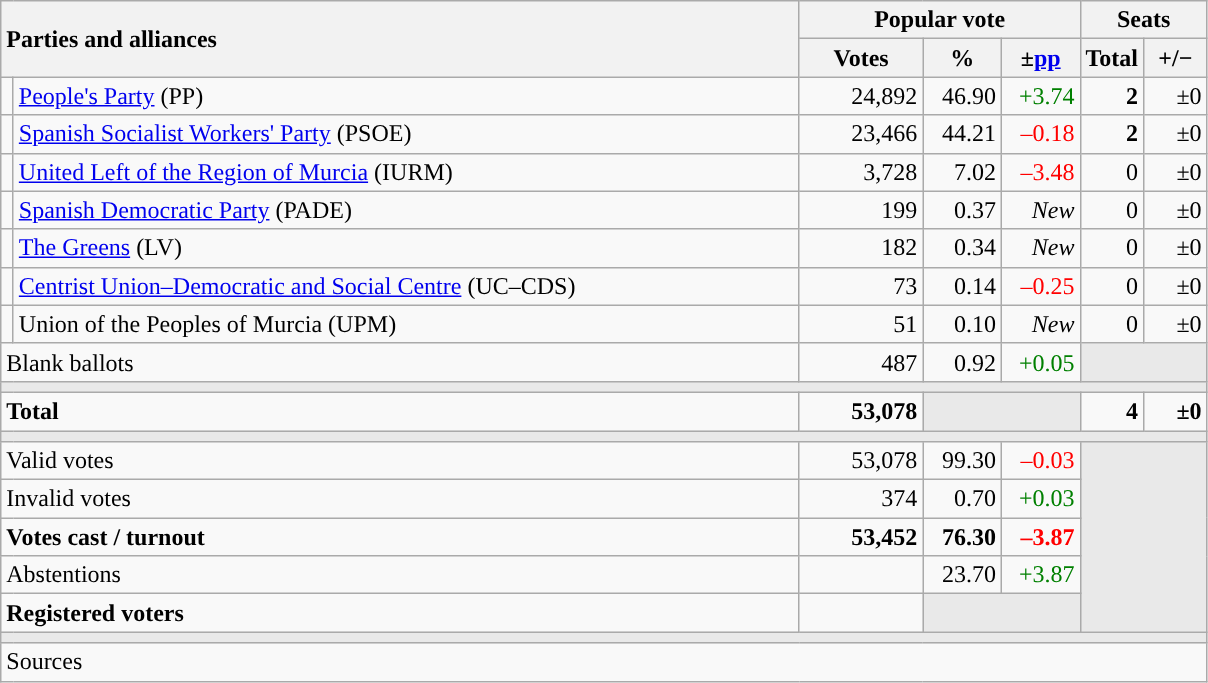<table class="wikitable" style="text-align:right;">
<tr>
<th style="text-align:left;" rowspan="2" colspan="2" width="525">Parties and alliances</th>
<th colspan="3">Popular vote</th>
<th colspan="2">Seats</th>
</tr>
<tr>
<th width="75">Votes</th>
<th width="45">%</th>
<th width="45">±<a href='#'>pp</a></th>
<th width="35">Total</th>
<th width="35">+/−</th>
</tr>
<tr>
<td width="1" style="color:inherit;background:"></td>
<td align="left"><a href='#'>People's Party</a> (PP)</td>
<td>24,892</td>
<td>46.90</td>
<td style="color:green;">+3.74</td>
<td><strong>2</strong></td>
<td>±0</td>
</tr>
<tr>
<td style="color:inherit;background:"></td>
<td align="left"><a href='#'>Spanish Socialist Workers' Party</a> (PSOE)</td>
<td>23,466</td>
<td>44.21</td>
<td style="color:red;">–0.18</td>
<td><strong>2</strong></td>
<td>±0</td>
</tr>
<tr>
<td style="color:inherit;background:"></td>
<td align="left"><a href='#'>United Left of the Region of Murcia</a> (IURM)</td>
<td>3,728</td>
<td>7.02</td>
<td style="color:red;">–3.48</td>
<td>0</td>
<td>±0</td>
</tr>
<tr>
<td style="color:inherit;background:"></td>
<td align="left"><a href='#'>Spanish Democratic Party</a> (PADE)</td>
<td>199</td>
<td>0.37</td>
<td><em>New</em></td>
<td>0</td>
<td>±0</td>
</tr>
<tr>
<td style="color:inherit;background:"></td>
<td align="left"><a href='#'>The Greens</a> (LV)</td>
<td>182</td>
<td>0.34</td>
<td><em>New</em></td>
<td>0</td>
<td>±0</td>
</tr>
<tr>
<td style="color:inherit;background:"></td>
<td align="left"><a href='#'>Centrist Union–Democratic and Social Centre</a> (UC–CDS)</td>
<td>73</td>
<td>0.14</td>
<td style="color:red;">–0.25</td>
<td>0</td>
<td>±0</td>
</tr>
<tr>
<td style="color:inherit;background:"></td>
<td align="left">Union of the Peoples of Murcia (UPM)</td>
<td>51</td>
<td>0.10</td>
<td><em>New</em></td>
<td>0</td>
<td>±0</td>
</tr>
<tr>
<td align="left" colspan="2">Blank ballots</td>
<td>487</td>
<td>0.92</td>
<td style="color:green;">+0.05</td>
<td bgcolor="#E9E9E9" colspan="2"></td>
</tr>
<tr>
<td colspan="7" bgcolor="#E9E9E9"></td>
</tr>
<tr style="font-weight:bold;">
<td align="left" colspan="2">Total</td>
<td>53,078</td>
<td bgcolor="#E9E9E9" colspan="2"></td>
<td>4</td>
<td>±0</td>
</tr>
<tr>
<td colspan="7" bgcolor="#E9E9E9"></td>
</tr>
<tr>
<td align="left" colspan="2">Valid votes</td>
<td>53,078</td>
<td>99.30</td>
<td style="color:red;">–0.03</td>
<td bgcolor="#E9E9E9" colspan="2" rowspan="5"></td>
</tr>
<tr>
<td align="left" colspan="2">Invalid votes</td>
<td>374</td>
<td>0.70</td>
<td style="color:green;">+0.03</td>
</tr>
<tr style="font-weight:bold;">
<td align="left" colspan="2">Votes cast / turnout</td>
<td>53,452</td>
<td>76.30</td>
<td style="color:red;">–3.87</td>
</tr>
<tr>
<td align="left" colspan="2">Abstentions</td>
<td></td>
<td>23.70</td>
<td style="color:green;">+3.87</td>
</tr>
<tr style="font-weight:bold;">
<td align="left" colspan="2">Registered voters</td>
<td></td>
<td bgcolor="#E9E9E9" colspan="2"></td>
</tr>
<tr>
<td colspan="7" bgcolor="#E9E9E9"></td>
</tr>
<tr>
<td align="left" colspan="7">Sources</td>
</tr>
</table>
